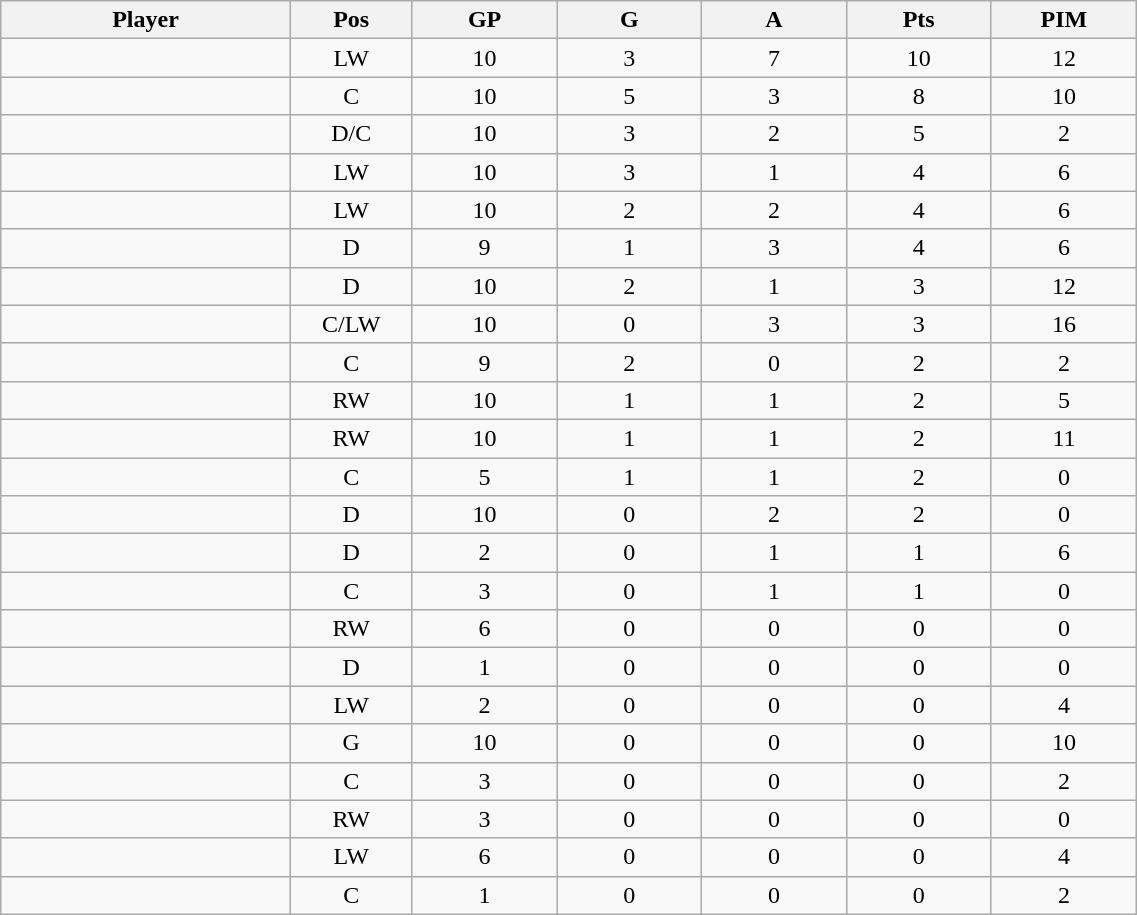<table class="wikitable sortable" width="60%">
<tr ALIGN="center">
<th bgcolor="#DDDDFF" width="10%">Player</th>
<th bgcolor="#DDDDFF" width="3%" title="Position">Pos</th>
<th bgcolor="#DDDDFF" width="5%" title="Games played">GP</th>
<th bgcolor="#DDDDFF" width="5%" title="Goals">G</th>
<th bgcolor="#DDDDFF" width="5%" title="Assists">A</th>
<th bgcolor="#DDDDFF" width="5%" title="Points">Pts</th>
<th bgcolor="#DDDDFF" width="5%" title="Penalties in Minutes">PIM</th>
</tr>
<tr align="center">
<td align="right"></td>
<td>LW</td>
<td>10</td>
<td>3</td>
<td>7</td>
<td>10</td>
<td>12</td>
</tr>
<tr align="center">
<td align="right"></td>
<td>C</td>
<td>10</td>
<td>5</td>
<td>3</td>
<td>8</td>
<td>10</td>
</tr>
<tr align="center">
<td align="right"></td>
<td>D/C</td>
<td>10</td>
<td>3</td>
<td>2</td>
<td>5</td>
<td>2</td>
</tr>
<tr align="center">
<td align="right"></td>
<td>LW</td>
<td>10</td>
<td>3</td>
<td>1</td>
<td>4</td>
<td>6</td>
</tr>
<tr align="center">
<td align="right"></td>
<td>LW</td>
<td>10</td>
<td>2</td>
<td>2</td>
<td>4</td>
<td>6</td>
</tr>
<tr align="center">
<td align="right"></td>
<td>D</td>
<td>9</td>
<td>1</td>
<td>3</td>
<td>4</td>
<td>6</td>
</tr>
<tr align="center">
<td align="right"></td>
<td>D</td>
<td>10</td>
<td>2</td>
<td>1</td>
<td>3</td>
<td>12</td>
</tr>
<tr align="center">
<td align="right"></td>
<td>C/LW</td>
<td>10</td>
<td>0</td>
<td>3</td>
<td>3</td>
<td>16</td>
</tr>
<tr align="center">
<td align="right"></td>
<td>C</td>
<td>9</td>
<td>2</td>
<td>0</td>
<td>2</td>
<td>2</td>
</tr>
<tr align="center">
<td align="right"></td>
<td>RW</td>
<td>10</td>
<td>1</td>
<td>1</td>
<td>2</td>
<td>5</td>
</tr>
<tr align="center">
<td align="right"></td>
<td>RW</td>
<td>10</td>
<td>1</td>
<td>1</td>
<td>2</td>
<td>11</td>
</tr>
<tr align="center">
<td align="right"></td>
<td>C</td>
<td>5</td>
<td>1</td>
<td>1</td>
<td>2</td>
<td>0</td>
</tr>
<tr align="center">
<td align="right"></td>
<td>D</td>
<td>10</td>
<td>0</td>
<td>2</td>
<td>2</td>
<td>0</td>
</tr>
<tr align="center">
<td align="right"></td>
<td>D</td>
<td>2</td>
<td>0</td>
<td>1</td>
<td>1</td>
<td>6</td>
</tr>
<tr align="center">
<td align="right"></td>
<td>C</td>
<td>3</td>
<td>0</td>
<td>1</td>
<td>1</td>
<td>0</td>
</tr>
<tr align="center">
<td align="right"></td>
<td>RW</td>
<td>6</td>
<td>0</td>
<td>0</td>
<td>0</td>
<td>0</td>
</tr>
<tr align="center">
<td align="right"></td>
<td>D</td>
<td>1</td>
<td>0</td>
<td>0</td>
<td>0</td>
<td>0</td>
</tr>
<tr align="center">
<td align="right"></td>
<td>LW</td>
<td>2</td>
<td>0</td>
<td>0</td>
<td>0</td>
<td>4</td>
</tr>
<tr align="center">
<td align="right"></td>
<td>G</td>
<td>10</td>
<td>0</td>
<td>0</td>
<td>0</td>
<td>10</td>
</tr>
<tr align="center">
<td align="right"></td>
<td>C</td>
<td>3</td>
<td>0</td>
<td>0</td>
<td>0</td>
<td>2</td>
</tr>
<tr align="center">
<td align="right"></td>
<td>RW</td>
<td>3</td>
<td>0</td>
<td>0</td>
<td>0</td>
<td>0</td>
</tr>
<tr align="center">
<td align="right"></td>
<td>LW</td>
<td>6</td>
<td>0</td>
<td>0</td>
<td>0</td>
<td>4</td>
</tr>
<tr align="center">
<td align="right"></td>
<td>C</td>
<td>1</td>
<td>0</td>
<td>0</td>
<td>0</td>
<td>2</td>
</tr>
</table>
